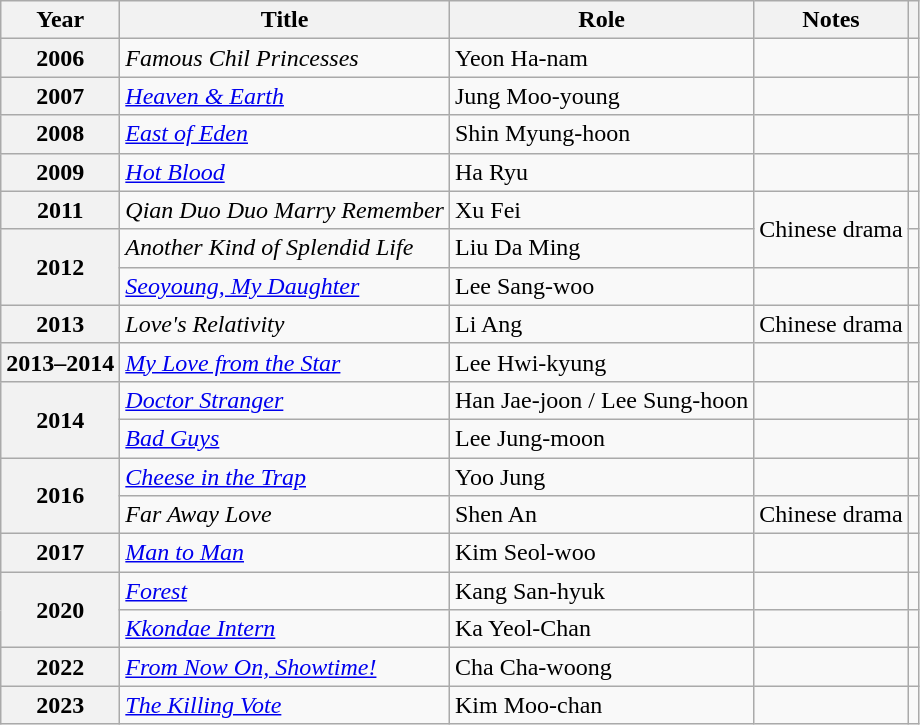<table class="wikitable plainrowheaders sortable">
<tr>
<th scope="col">Year</th>
<th scope="col">Title</th>
<th scope="col">Role</th>
<th scope="col">Notes</th>
<th scope="col" class="unsortable"></th>
</tr>
<tr>
<th scope="row">2006</th>
<td><em>Famous Chil Princesses</em></td>
<td>Yeon Ha-nam</td>
<td></td>
<td style="text-align:center"></td>
</tr>
<tr>
<th scope="row">2007</th>
<td><em><a href='#'>Heaven & Earth</a></em></td>
<td>Jung Moo-young</td>
<td></td>
<td style="text-align:center"></td>
</tr>
<tr>
<th scope="row">2008</th>
<td><em><a href='#'>East of Eden</a></em></td>
<td>Shin Myung-hoon</td>
<td></td>
<td style="text-align:center"></td>
</tr>
<tr>
<th scope="row">2009</th>
<td><em><a href='#'>Hot Blood</a></em></td>
<td>Ha Ryu</td>
<td></td>
<td style="text-align:center"></td>
</tr>
<tr>
<th scope="row">2011</th>
<td><em>Qian Duo Duo Marry Remember</em></td>
<td>Xu Fei</td>
<td rowspan="2">Chinese drama</td>
<td style="text-align:center"></td>
</tr>
<tr>
<th scope="row" rowspan="2">2012</th>
<td><em>Another Kind of Splendid Life</em></td>
<td>Liu Da Ming</td>
<td style="text-align:center"></td>
</tr>
<tr>
<td><em><a href='#'>Seoyoung, My Daughter</a></em></td>
<td>Lee Sang-woo</td>
<td></td>
<td style="text-align:center"></td>
</tr>
<tr>
<th scope="row">2013</th>
<td><em>Love's Relativity</em></td>
<td>Li Ang</td>
<td>Chinese drama</td>
<td style="text-align:center"></td>
</tr>
<tr>
<th scope="row">2013–2014</th>
<td><em><a href='#'>My Love from the Star</a></em></td>
<td>Lee Hwi-kyung</td>
<td></td>
<td style="text-align:center"></td>
</tr>
<tr>
<th scope="row" rowspan="2">2014</th>
<td><em><a href='#'>Doctor Stranger</a></em></td>
<td>Han Jae-joon / Lee Sung-hoon</td>
<td></td>
<td style="text-align:center"></td>
</tr>
<tr>
<td><em><a href='#'>Bad Guys</a></em></td>
<td>Lee Jung-moon</td>
<td></td>
<td style="text-align:center"></td>
</tr>
<tr>
<th scope="row" rowspan="2">2016</th>
<td><em><a href='#'>Cheese in the Trap</a></em></td>
<td>Yoo Jung</td>
<td></td>
<td style="text-align:center"></td>
</tr>
<tr>
<td><em>Far Away Love</em></td>
<td>Shen An</td>
<td>Chinese drama</td>
<td style="text-align:center"></td>
</tr>
<tr>
<th scope="row">2017</th>
<td><em><a href='#'>Man to Man</a></em></td>
<td>Kim Seol-woo</td>
<td></td>
<td style="text-align:center"></td>
</tr>
<tr>
<th scope="row" rowspan="2">2020</th>
<td><em><a href='#'>Forest</a></em></td>
<td>Kang San-hyuk</td>
<td></td>
<td style="text-align:center"></td>
</tr>
<tr>
<td><em><a href='#'>Kkondae Intern</a></em></td>
<td>Ka Yeol-Chan</td>
<td></td>
<td style="text-align:center"></td>
</tr>
<tr>
<th scope="row">2022</th>
<td><em><a href='#'>From Now On, Showtime!</a></em></td>
<td>Cha Cha-woong</td>
<td></td>
<td style="text-align:center"></td>
</tr>
<tr>
<th scope="row">2023</th>
<td><em><a href='#'>The Killing Vote</a></em></td>
<td>Kim Moo-chan</td>
<td></td>
<td style="text-align:center"><br></td>
</tr>
</table>
